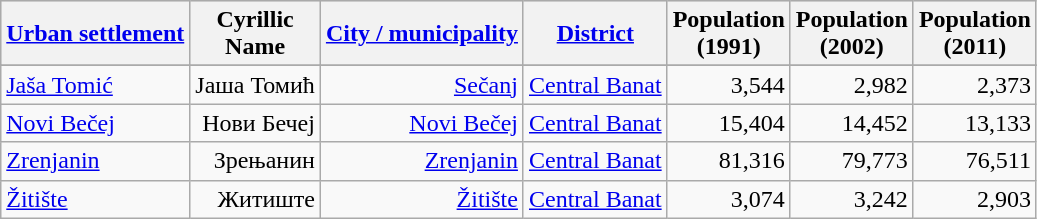<table class="wikitable" style="text-align: right;">
<tr bgcolor="#e0e0e0">
<th rowspan="1"><a href='#'>Urban settlement</a></th>
<th colspan="1">Cyrillic<br>Name</th>
<th colspan="1"><a href='#'>City / municipality</a></th>
<th colspan="1"><a href='#'>District</a></th>
<th colspan="1">Population<br>(1991)</th>
<th colspan="1">Population<br>(2002)</th>
<th colspan="1">Population<br>(2011)</th>
</tr>
<tr bgcolor="#e0e0e0">
</tr>
<tr>
<td align="left"><a href='#'>Jaša Tomić</a></td>
<td>Јаша Томић</td>
<td><a href='#'>Sečanj</a></td>
<td><a href='#'>Central Banat</a></td>
<td>3,544</td>
<td>2,982</td>
<td>2,373</td>
</tr>
<tr>
<td align="left"><a href='#'>Novi Bečej</a></td>
<td>Нови Бечеј</td>
<td><a href='#'>Novi Bečej</a></td>
<td><a href='#'>Central Banat</a></td>
<td>15,404</td>
<td>14,452</td>
<td>13,133</td>
</tr>
<tr>
<td align="left"><a href='#'>Zrenjanin</a></td>
<td>Зрењанин</td>
<td><a href='#'>Zrenjanin</a></td>
<td><a href='#'>Central Banat</a></td>
<td>81,316</td>
<td>79,773</td>
<td>76,511</td>
</tr>
<tr>
<td align="left"><a href='#'>Žitište</a></td>
<td>Житиште</td>
<td><a href='#'>Žitište</a></td>
<td><a href='#'>Central Banat</a></td>
<td>3,074</td>
<td>3,242</td>
<td>2,903</td>
</tr>
</table>
